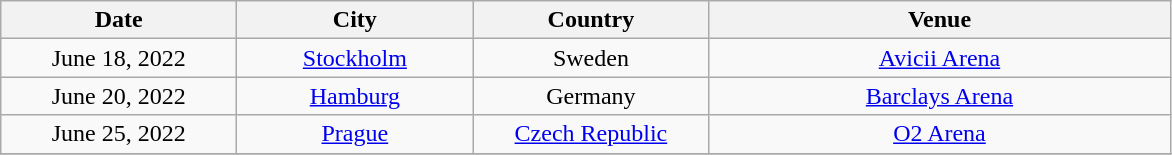<table class="wikitable" style="text-align:center;">
<tr>
<th width="150">Date</th>
<th width="150">City</th>
<th width="150">Country</th>
<th width="300">Venue</th>
</tr>
<tr>
<td>June 18, 2022</td>
<td><a href='#'>Stockholm</a></td>
<td>Sweden</td>
<td><a href='#'>Avicii Arena</a></td>
</tr>
<tr>
<td>June 20, 2022</td>
<td><a href='#'>Hamburg</a></td>
<td>Germany</td>
<td><a href='#'>Barclays Arena</a></td>
</tr>
<tr>
<td>June 25, 2022</td>
<td><a href='#'>Prague</a></td>
<td><a href='#'>Czech Republic</a></td>
<td><a href='#'>O2 Arena</a></td>
</tr>
<tr>
</tr>
</table>
